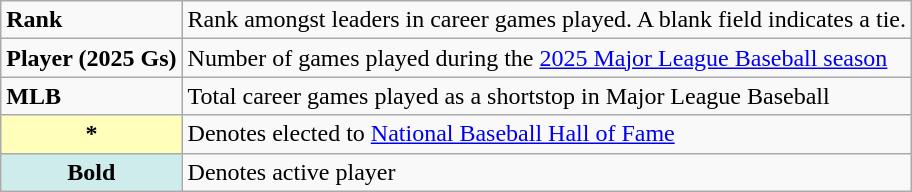<table class="wikitable" style="font-size:100%;">
<tr>
<td><strong>Rank</strong></td>
<td>Rank amongst leaders in career games played. A blank field indicates a tie.</td>
</tr>
<tr>
<td><strong>Player (2025 Gs)</strong></td>
<td>Number of games played during the <a href='#'>2025 Major League Baseball season</a></td>
</tr>
<tr>
<td><strong>MLB</strong></td>
<td>Total career games played as a shortstop in Major League Baseball</td>
</tr>
<tr>
<th scope="row" style="background-color:#ffffbb">*</th>
<td>Denotes elected to <a href='#'>National Baseball Hall of Fame</a> <br></td>
</tr>
<tr>
<th scope="row" style="background:#cfecec;"><strong>Bold</strong></th>
<td>Denotes active player<br></td>
</tr>
</table>
